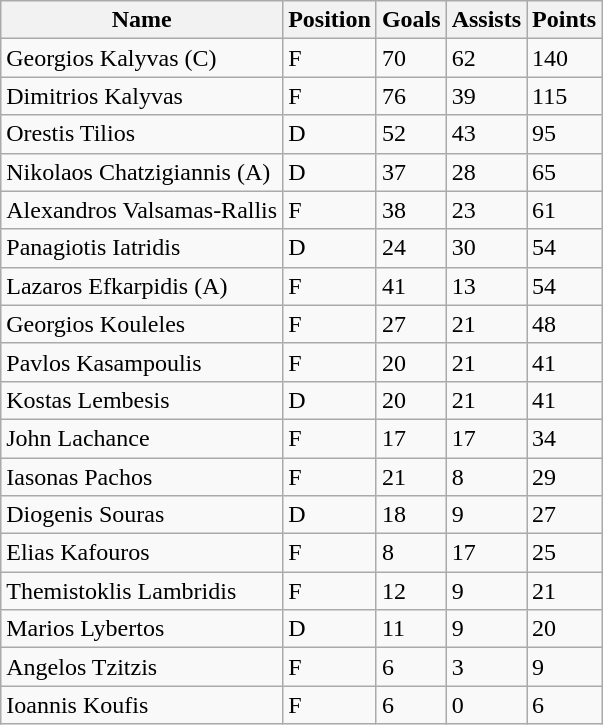<table class="wikitable">
<tr>
<th>Name</th>
<th>Position</th>
<th>Goals</th>
<th>Assists</th>
<th>Points</th>
</tr>
<tr>
<td>Georgios Kalyvas (C)</td>
<td>F</td>
<td>70</td>
<td>62</td>
<td>140</td>
</tr>
<tr>
<td>Dimitrios Kalyvas</td>
<td>F</td>
<td>76</td>
<td>39</td>
<td>115</td>
</tr>
<tr>
<td>Orestis Tilios</td>
<td>D</td>
<td>52</td>
<td>43</td>
<td>95</td>
</tr>
<tr>
<td>Nikolaos Chatzigiannis (A)</td>
<td>D</td>
<td>37</td>
<td>28</td>
<td>65</td>
</tr>
<tr>
<td>Alexandros Valsamas-Rallis</td>
<td>F</td>
<td>38</td>
<td>23</td>
<td>61</td>
</tr>
<tr>
<td>Panagiotis Iatridis</td>
<td>D</td>
<td>24</td>
<td>30</td>
<td>54</td>
</tr>
<tr>
<td>Lazaros Efkarpidis (A)</td>
<td>F</td>
<td>41</td>
<td>13</td>
<td>54</td>
</tr>
<tr>
<td>Georgios Kouleles</td>
<td>F</td>
<td>27</td>
<td>21</td>
<td>48</td>
</tr>
<tr>
<td>Pavlos Kasampoulis</td>
<td>F</td>
<td>20</td>
<td>21</td>
<td>41</td>
</tr>
<tr>
<td>Kostas Lembesis</td>
<td>D</td>
<td>20</td>
<td>21</td>
<td>41</td>
</tr>
<tr>
<td>John Lachance</td>
<td>F</td>
<td>17</td>
<td>17</td>
<td>34</td>
</tr>
<tr>
<td>Iasonas Pachos</td>
<td>F</td>
<td>21</td>
<td>8</td>
<td>29</td>
</tr>
<tr>
<td>Diogenis Souras</td>
<td>D</td>
<td>18</td>
<td>9</td>
<td>27</td>
</tr>
<tr>
<td>Elias Kafouros</td>
<td>F</td>
<td>8</td>
<td>17</td>
<td>25</td>
</tr>
<tr>
<td>Themistoklis Lambridis</td>
<td>F</td>
<td>12</td>
<td>9</td>
<td>21</td>
</tr>
<tr>
<td>Marios Lybertos</td>
<td>D</td>
<td>11</td>
<td>9</td>
<td>20</td>
</tr>
<tr>
<td>Angelos Tzitzis</td>
<td>F</td>
<td>6</td>
<td>3</td>
<td>9</td>
</tr>
<tr>
<td>Ioannis Koufis</td>
<td>F</td>
<td>6</td>
<td>0</td>
<td>6</td>
</tr>
</table>
